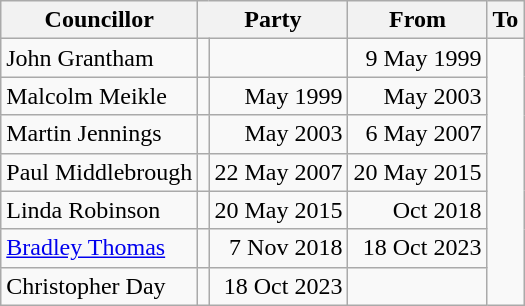<table class=wikitable>
<tr>
<th>Councillor</th>
<th colspan=2>Party</th>
<th>From</th>
<th>To</th>
</tr>
<tr>
<td>John Grantham</td>
<td></td>
<td align=right></td>
<td align=right>9 May 1999</td>
</tr>
<tr>
<td>Malcolm Meikle</td>
<td></td>
<td align=right>May 1999</td>
<td align=right>May 2003</td>
</tr>
<tr>
<td>Martin Jennings</td>
<td></td>
<td align=right>May 2003</td>
<td align=right>6 May 2007</td>
</tr>
<tr>
<td>Paul Middlebrough</td>
<td></td>
<td align=right>22 May 2007</td>
<td align=right>20 May 2015</td>
</tr>
<tr>
<td>Linda Robinson</td>
<td></td>
<td align=right>20 May 2015</td>
<td align=right>Oct 2018</td>
</tr>
<tr>
<td><a href='#'>Bradley Thomas</a></td>
<td></td>
<td align=right>7 Nov 2018</td>
<td align=right>18 Oct 2023</td>
</tr>
<tr>
<td>Christopher Day</td>
<td></td>
<td align=right>18 Oct 2023</td>
<td align=right></td>
</tr>
</table>
